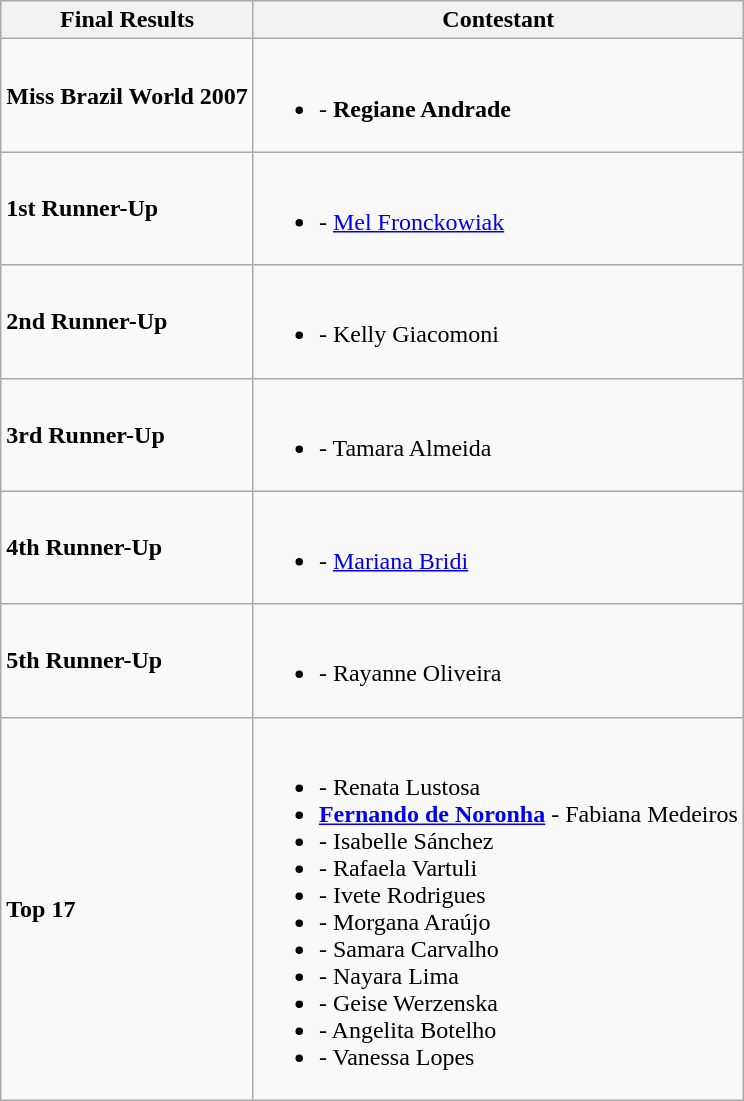<table class="wikitable">
<tr>
<th>Final Results</th>
<th>Contestant</th>
</tr>
<tr>
<td><strong>Miss Brazil World 2007</strong></td>
<td><br><ul><li><strong></strong> - <strong>Regiane Andrade</strong></li></ul></td>
</tr>
<tr>
<td><strong>1st Runner-Up</strong></td>
<td><br><ul><li><strong></strong> - <a href='#'>Mel Fronckowiak</a></li></ul></td>
</tr>
<tr>
<td><strong>2nd Runner-Up</strong></td>
<td><br><ul><li><strong></strong> - Kelly Giacomoni</li></ul></td>
</tr>
<tr>
<td><strong>3rd Runner-Up</strong></td>
<td><br><ul><li><strong></strong> - Tamara Almeida</li></ul></td>
</tr>
<tr>
<td><strong>4th Runner-Up</strong></td>
<td><br><ul><li><strong></strong> - <a href='#'>Mariana Bridi</a></li></ul></td>
</tr>
<tr>
<td><strong>5th Runner-Up</strong></td>
<td><br><ul><li><strong></strong> - Rayanne Oliveira</li></ul></td>
</tr>
<tr>
<td><strong>Top 17</strong></td>
<td><br><ul><li><strong></strong> - Renata Lustosa</li><li><strong> <a href='#'>Fernando de Noronha</a></strong> - Fabiana Medeiros</li><li><strong></strong> - Isabelle Sánchez</li><li><strong></strong> - Rafaela Vartuli</li><li><strong></strong> - Ivete Rodrigues</li><li><strong></strong> - Morgana Araújo</li><li><strong></strong> - Samara Carvalho</li><li><strong></strong> - Nayara Lima</li><li><strong></strong> - Geise Werzenska</li><li><strong></strong> - Angelita Botelho</li><li><strong></strong> - Vanessa Lopes</li></ul></td>
</tr>
</table>
